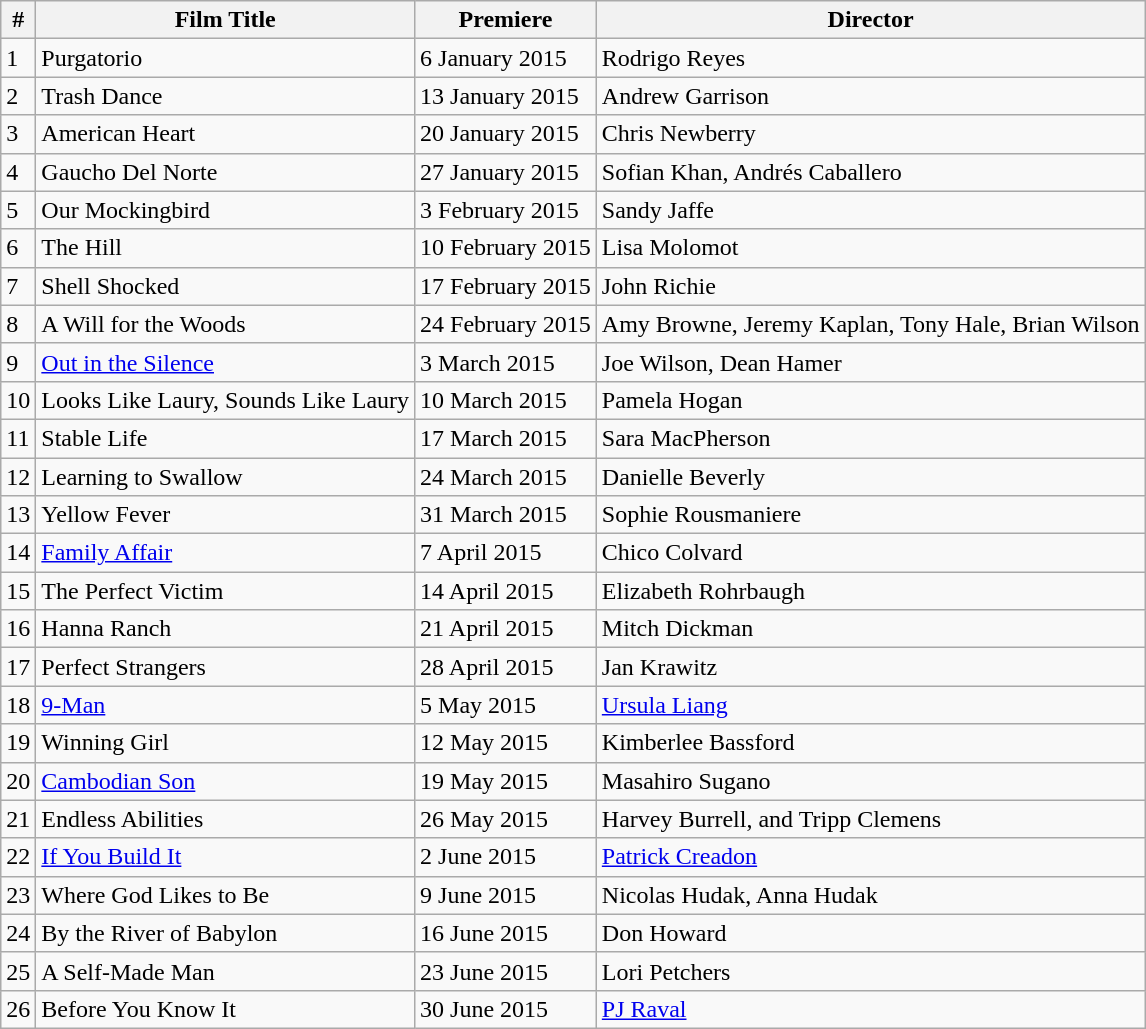<table class="wikitable sortable">
<tr>
<th>#</th>
<th>Film Title</th>
<th>Premiere</th>
<th>Director</th>
</tr>
<tr>
<td>1</td>
<td>Purgatorio</td>
<td>6 January 2015</td>
<td>Rodrigo Reyes</td>
</tr>
<tr>
<td>2</td>
<td>Trash Dance</td>
<td>13 January 2015</td>
<td>Andrew Garrison</td>
</tr>
<tr>
<td>3</td>
<td>American Heart</td>
<td>20 January 2015</td>
<td>Chris Newberry</td>
</tr>
<tr>
<td>4</td>
<td>Gaucho Del Norte</td>
<td>27 January 2015</td>
<td>Sofian Khan, Andrés Caballero</td>
</tr>
<tr>
<td>5</td>
<td>Our Mockingbird</td>
<td>3 February 2015</td>
<td>Sandy Jaffe</td>
</tr>
<tr>
<td>6</td>
<td>The Hill</td>
<td>10 February 2015</td>
<td>Lisa Molomot</td>
</tr>
<tr>
<td>7</td>
<td>Shell Shocked</td>
<td>17 February 2015</td>
<td>John Richie</td>
</tr>
<tr>
<td>8</td>
<td>A Will for the Woods</td>
<td>24 February 2015</td>
<td>Amy Browne, Jeremy Kaplan, Tony Hale, Brian Wilson</td>
</tr>
<tr>
<td>9</td>
<td><a href='#'>Out in the Silence</a></td>
<td>3 March 2015</td>
<td>Joe Wilson, Dean Hamer</td>
</tr>
<tr>
<td>10</td>
<td>Looks Like Laury, Sounds Like Laury</td>
<td>10 March 2015</td>
<td>Pamela Hogan</td>
</tr>
<tr>
<td>11</td>
<td>Stable Life</td>
<td>17 March 2015</td>
<td>Sara MacPherson</td>
</tr>
<tr>
<td>12</td>
<td>Learning to Swallow</td>
<td>24 March 2015</td>
<td>Danielle Beverly</td>
</tr>
<tr>
<td>13</td>
<td>Yellow Fever</td>
<td>31 March 2015</td>
<td>Sophie Rousmaniere</td>
</tr>
<tr>
<td>14</td>
<td><a href='#'>Family Affair</a></td>
<td>7 April 2015</td>
<td>Chico Colvard</td>
</tr>
<tr>
<td>15</td>
<td>The Perfect Victim</td>
<td>14 April 2015</td>
<td>Elizabeth Rohrbaugh</td>
</tr>
<tr>
<td>16</td>
<td>Hanna Ranch</td>
<td>21 April 2015</td>
<td>Mitch Dickman</td>
</tr>
<tr>
<td>17</td>
<td>Perfect Strangers</td>
<td>28 April 2015</td>
<td>Jan Krawitz</td>
</tr>
<tr>
<td>18</td>
<td><a href='#'>9-Man</a></td>
<td>5 May 2015</td>
<td><a href='#'>Ursula Liang</a></td>
</tr>
<tr>
<td>19</td>
<td>Winning Girl</td>
<td>12 May 2015</td>
<td>Kimberlee Bassford</td>
</tr>
<tr>
<td>20</td>
<td><a href='#'>Cambodian Son</a></td>
<td>19 May 2015</td>
<td>Masahiro Sugano</td>
</tr>
<tr>
<td>21</td>
<td>Endless Abilities</td>
<td>26 May 2015</td>
<td>Harvey Burrell, and Tripp Clemens</td>
</tr>
<tr>
<td>22</td>
<td><a href='#'>If You Build It</a></td>
<td>2 June 2015</td>
<td><a href='#'>Patrick Creadon</a></td>
</tr>
<tr>
<td>23</td>
<td>Where God Likes to Be</td>
<td>9 June 2015</td>
<td>Nicolas Hudak, Anna Hudak</td>
</tr>
<tr>
<td>24</td>
<td>By the River of Babylon</td>
<td>16 June 2015</td>
<td>Don Howard</td>
</tr>
<tr>
<td>25</td>
<td>A Self-Made Man</td>
<td>23 June 2015</td>
<td>Lori Petchers</td>
</tr>
<tr>
<td>26</td>
<td>Before You Know It</td>
<td>30 June 2015</td>
<td><a href='#'>PJ Raval</a></td>
</tr>
</table>
